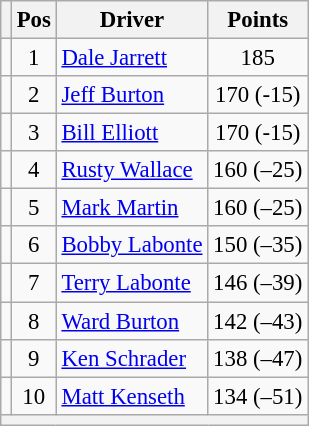<table class="wikitable" style="font-size: 95%;">
<tr>
<th></th>
<th>Pos</th>
<th>Driver</th>
<th>Points</th>
</tr>
<tr>
<td align="left"></td>
<td style="text-align:center;">1</td>
<td><a href='#'>Dale Jarrett</a></td>
<td style="text-align:center;">185</td>
</tr>
<tr>
<td align="left"></td>
<td style="text-align:center;">2</td>
<td><a href='#'>Jeff Burton</a></td>
<td style="text-align:center;">170 (-15)</td>
</tr>
<tr>
<td align="left"></td>
<td style="text-align:center;">3</td>
<td><a href='#'>Bill Elliott</a></td>
<td style="text-align:center;">170 (-15)</td>
</tr>
<tr>
<td align="left"></td>
<td style="text-align:center;">4</td>
<td><a href='#'>Rusty Wallace</a></td>
<td style="text-align:center;">160 (–25)</td>
</tr>
<tr>
<td align="left"></td>
<td style="text-align:center;">5</td>
<td><a href='#'>Mark Martin</a></td>
<td style="text-align:center;">160 (–25)</td>
</tr>
<tr>
<td align="left"></td>
<td style="text-align:center;">6</td>
<td><a href='#'>Bobby Labonte</a></td>
<td style="text-align:center;">150 (–35)</td>
</tr>
<tr>
<td align="left"></td>
<td style="text-align:center;">7</td>
<td><a href='#'>Terry Labonte</a></td>
<td style="text-align:center;">146 (–39)</td>
</tr>
<tr>
<td align="left"></td>
<td style="text-align:center;">8</td>
<td><a href='#'>Ward Burton</a></td>
<td style="text-align:center;">142 (–43)</td>
</tr>
<tr>
<td align="left"></td>
<td style="text-align:center;">9</td>
<td><a href='#'>Ken Schrader</a></td>
<td style="text-align:center;">138 (–47)</td>
</tr>
<tr>
<td align="left"></td>
<td style="text-align:center;">10</td>
<td><a href='#'>Matt Kenseth</a></td>
<td style="text-align:center;">134 (–51)</td>
</tr>
<tr class="sortbottom">
<th colspan="9"></th>
</tr>
</table>
